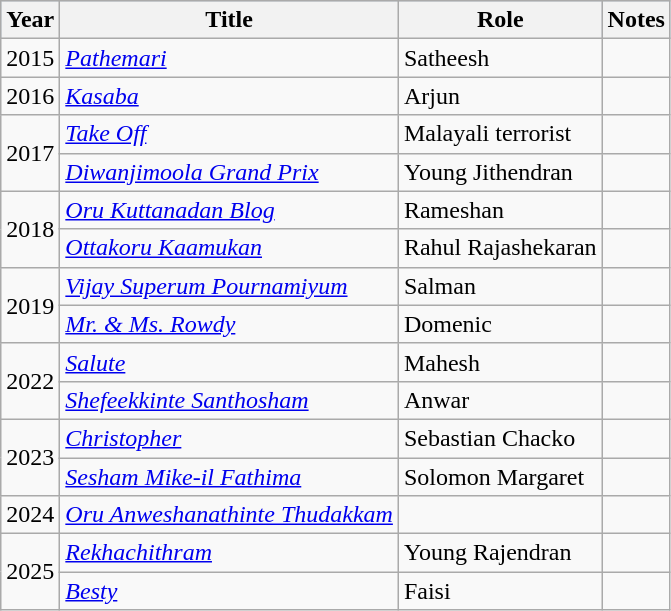<table class="wikitable sortable">
<tr style="background:#B0C4DE;">
<th>Year</th>
<th>Title</th>
<th>Role</th>
<th class="unsortable">Notes</th>
</tr>
<tr>
<td>2015</td>
<td><em><a href='#'>Pathemari</a></em></td>
<td>Satheesh</td>
<td></td>
</tr>
<tr>
<td>2016</td>
<td><em><a href='#'>Kasaba</a></em></td>
<td>Arjun</td>
<td></td>
</tr>
<tr>
<td rowspan=2>2017</td>
<td><em><a href='#'>Take Off</a></em></td>
<td>Malayali terrorist</td>
<td></td>
</tr>
<tr>
<td><em><a href='#'>Diwanjimoola Grand Prix</a></em></td>
<td>Young Jithendran</td>
<td></td>
</tr>
<tr>
<td rowspan=2>2018</td>
<td><em><a href='#'>Oru Kuttanadan Blog</a></em></td>
<td>Rameshan</td>
<td></td>
</tr>
<tr>
<td><em><a href='#'>Ottakoru Kaamukan</a></em></td>
<td>Rahul Rajashekaran</td>
<td></td>
</tr>
<tr>
<td rowspan=2>2019</td>
<td><em><a href='#'>Vijay Superum Pournamiyum</a></em></td>
<td>Salman</td>
<td></td>
</tr>
<tr>
<td><em><a href='#'>Mr. & Ms. Rowdy</a></em></td>
<td>Domenic</td>
<td></td>
</tr>
<tr>
<td rowspan=2>2022</td>
<td><em><a href='#'>Salute</a></em></td>
<td>Mahesh</td>
<td></td>
</tr>
<tr>
<td><em><a href='#'>Shefeekkinte Santhosham</a></em></td>
<td>Anwar</td>
<td></td>
</tr>
<tr>
<td rowspan=2>2023</td>
<td><em><a href='#'>Christopher</a></em></td>
<td>Sebastian Chacko</td>
<td></td>
</tr>
<tr>
<td><em><a href='#'>Sesham Mike-il Fathima</a></em></td>
<td>Solomon Margaret</td>
<td></td>
</tr>
<tr>
<td>2024</td>
<td><em><a href='#'>Oru Anweshanathinte Thudakkam</a></em></td>
<td></td>
<td></td>
</tr>
<tr>
<td rowspan=2>2025</td>
<td><em><a href='#'>Rekhachithram</a></em></td>
<td>Young Rajendran</td>
<td></td>
</tr>
<tr>
<td><em><a href='#'>Besty</a></em></td>
<td>Faisi</td>
<td></td>
</tr>
</table>
